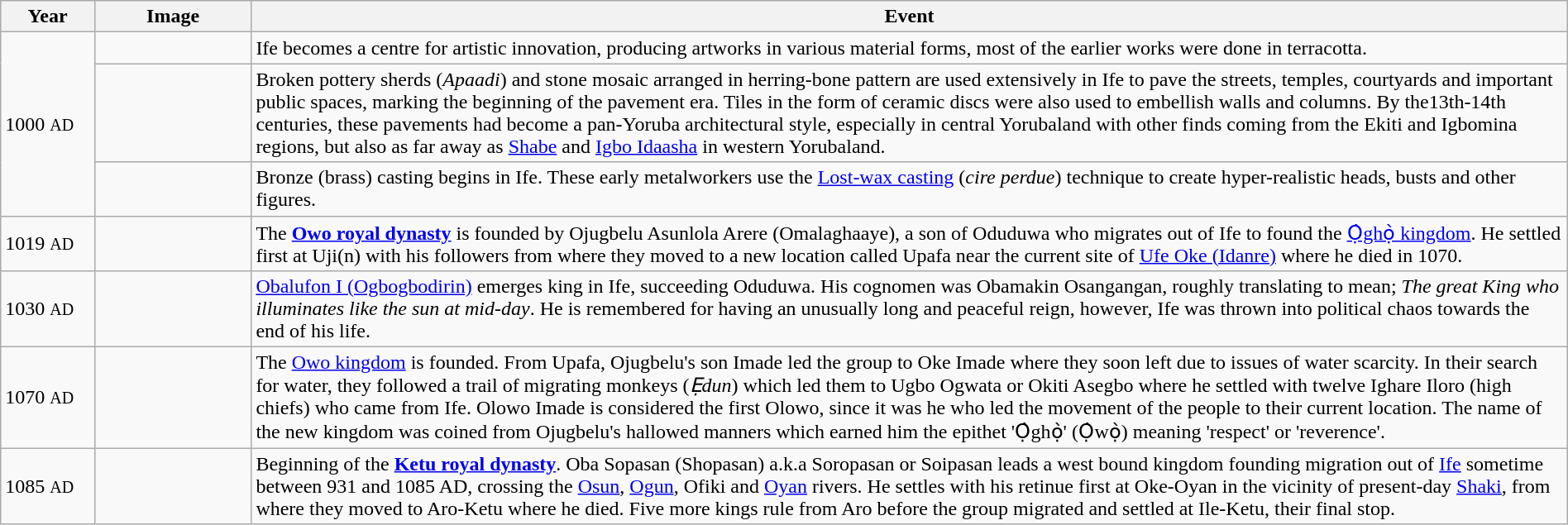<table class="wikitable" width="100%">
<tr>
<th style="width:6%">Year</th>
<th style="width:10%">Image</th>
<th>Event</th>
</tr>
<tr>
<td rowspan="3" valign="middle">1000 <small>AD</small></td>
<td></td>
<td>Ife becomes a centre for artistic innovation, producing artworks in various material forms, most of the earlier works were done in terracotta.</td>
</tr>
<tr>
<td></td>
<td>Broken pottery sherds (<em>Apaadi</em>) and stone mosaic arranged in herring-bone pattern are used extensively in Ife to pave the streets, temples, courtyards and important public spaces, marking the beginning of the pavement era. Tiles in the form of ceramic discs were also used to embellish walls and columns. By the13th-14th centuries, these pavements had become a pan-Yoruba architectural style, especially in central Yorubaland with other finds coming from the Ekiti and Igbomina regions, but also as far away as <a href='#'>Shabe</a> and <a href='#'>Igbo Idaasha</a> in western Yorubaland.</td>
</tr>
<tr>
<td></td>
<td>Bronze (brass) casting begins in Ife. These early metalworkers use the <a href='#'>Lost-wax casting</a> (<em>cire perdue</em>) technique to create hyper-realistic heads, busts and other figures.</td>
</tr>
<tr>
<td>1019 <small>AD</small></td>
<td></td>
<td>The <strong><a href='#'>Owo royal dynasty</a></strong> is founded by Ojugbelu Asunlola Arere (Omalaghaaye), a son of Oduduwa who migrates out of Ife to found the <a href='#'>Ọ̀ghọ̀ kingdom</a>. He settled first at Uji(n) with his followers from where they moved to a new location called Upafa near the current site of <a href='#'>Ufe Oke (Idanre)</a> where he died in 1070.</td>
</tr>
<tr>
<td>1030 <small>AD</small></td>
<td></td>
<td><a href='#'>Obalufon I (Ogbogbodirin)</a> emerges king in Ife, succeeding Oduduwa. His cognomen was Obamakin Osangangan, roughly translating to mean; <em>The great King who illuminates like the sun at mid-day</em>. He is remembered for having an unusually long and peaceful reign, however, Ife was thrown into political chaos towards the end of his life.</td>
</tr>
<tr>
<td>1070 <small>AD</small></td>
<td></td>
<td>The <a href='#'>Owo kingdom</a> is founded. From Upafa, Ojugbelu's son Imade led the group to Oke Imade where they soon left due to issues of water scarcity. In their search for water, they followed a trail of migrating monkeys (<em>Ẹdun</em>) which led them to Ugbo Ogwata or Okiti Asegbo where he settled with twelve Ighare Iloro (high chiefs) who came from Ife. Olowo Imade is considered the first Olowo, since it was he who led the movement of the people to their current location. The name of the new kingdom was coined from Ojugbelu's hallowed manners which earned him the epithet 'Ọ̀ghọ̀' (Ọ̀wọ̀) meaning 'respect' or 'reverence'.</td>
</tr>
<tr>
<td>1085 <small>AD</small></td>
<td><small></small></td>
<td>Beginning of the <strong><a href='#'>Ketu royal dynasty</a></strong>. Oba Sopasan (Shopasan) a.k.a Soropasan or Soipasan leads a west bound kingdom founding migration out of <a href='#'>Ife</a> sometime between 931 and 1085 AD, crossing the <a href='#'>Osun</a>, <a href='#'>Ogun</a>, Ofiki and <a href='#'>Oyan</a> rivers. He settles with his retinue first at Oke-Oyan in the vicinity of present-day <a href='#'>Shaki</a>, from where they moved to Aro-Ketu where he died. Five more kings rule from Aro before the group migrated and settled at Ile-Ketu, their final stop.</td>
</tr>
</table>
